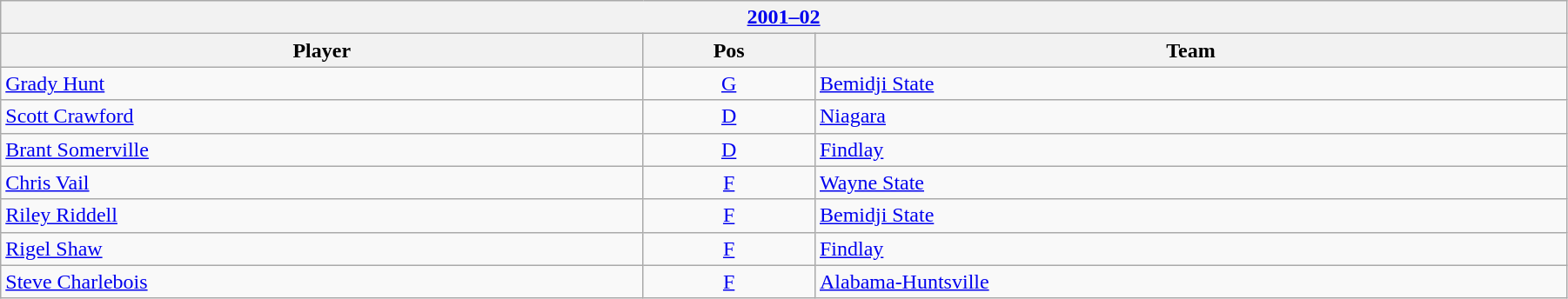<table class="wikitable" width=95%>
<tr>
<th colspan=3><a href='#'>2001–02</a></th>
</tr>
<tr>
<th>Player</th>
<th>Pos</th>
<th>Team</th>
</tr>
<tr>
<td><a href='#'>Grady Hunt</a></td>
<td style="text-align:center;"><a href='#'>G</a></td>
<td><a href='#'>Bemidji State</a></td>
</tr>
<tr>
<td><a href='#'>Scott Crawford</a></td>
<td style="text-align:center;"><a href='#'>D</a></td>
<td><a href='#'>Niagara</a></td>
</tr>
<tr>
<td><a href='#'>Brant Somerville</a></td>
<td style="text-align:center;"><a href='#'>D</a></td>
<td><a href='#'>Findlay</a></td>
</tr>
<tr>
<td><a href='#'>Chris Vail</a></td>
<td style="text-align:center;"><a href='#'>F</a></td>
<td><a href='#'>Wayne State</a></td>
</tr>
<tr>
<td><a href='#'>Riley Riddell</a></td>
<td style="text-align:center;"><a href='#'>F</a></td>
<td><a href='#'>Bemidji State</a></td>
</tr>
<tr>
<td><a href='#'>Rigel Shaw</a></td>
<td style="text-align:center;"><a href='#'>F</a></td>
<td><a href='#'>Findlay</a></td>
</tr>
<tr>
<td><a href='#'>Steve Charlebois</a></td>
<td style="text-align:center;"><a href='#'>F</a></td>
<td><a href='#'>Alabama-Huntsville</a></td>
</tr>
</table>
